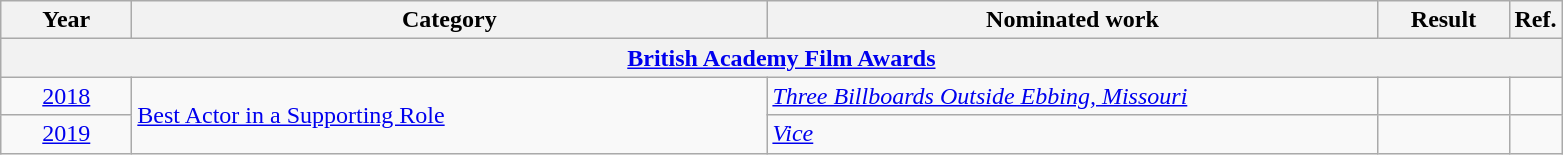<table class=wikitable>
<tr>
<th scope="col" style="width:5em;">Year</th>
<th scope="col" style="width:26em;">Category</th>
<th scope="col" style="width:25em;">Nominated work</th>
<th scope="col" style="width:5em;">Result</th>
<th>Ref.</th>
</tr>
<tr>
<th colspan=5><a href='#'>British Academy Film Awards</a></th>
</tr>
<tr>
<td style="text-align:center;"><a href='#'>2018</a></td>
<td rowspan=2><a href='#'>Best Actor in a Supporting Role</a></td>
<td><em><a href='#'>Three Billboards Outside Ebbing, Missouri</a></em></td>
<td></td>
<td align=center></td>
</tr>
<tr>
<td style="text-align:center;"><a href='#'>2019</a></td>
<td><em><a href='#'>Vice</a></em></td>
<td></td>
<td align=center></td>
</tr>
</table>
